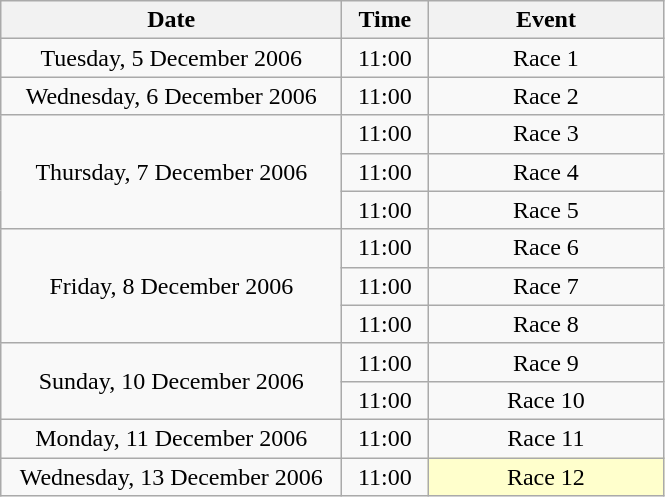<table class = "wikitable" style="text-align:center;">
<tr>
<th width=220>Date</th>
<th width=50>Time</th>
<th width=150>Event</th>
</tr>
<tr>
<td>Tuesday, 5 December 2006</td>
<td>11:00</td>
<td>Race 1</td>
</tr>
<tr>
<td>Wednesday, 6 December 2006</td>
<td>11:00</td>
<td>Race 2</td>
</tr>
<tr>
<td rowspan=3>Thursday, 7 December 2006</td>
<td>11:00</td>
<td>Race 3</td>
</tr>
<tr>
<td>11:00</td>
<td>Race 4</td>
</tr>
<tr>
<td>11:00</td>
<td>Race 5</td>
</tr>
<tr>
<td rowspan=3>Friday, 8 December 2006</td>
<td>11:00</td>
<td>Race 6</td>
</tr>
<tr>
<td>11:00</td>
<td>Race 7</td>
</tr>
<tr>
<td>11:00</td>
<td>Race 8</td>
</tr>
<tr>
<td rowspan=2>Sunday, 10 December 2006</td>
<td>11:00</td>
<td>Race 9</td>
</tr>
<tr>
<td>11:00</td>
<td>Race 10</td>
</tr>
<tr>
<td>Monday, 11 December 2006</td>
<td>11:00</td>
<td>Race 11</td>
</tr>
<tr>
<td>Wednesday, 13 December 2006</td>
<td>11:00</td>
<td bgcolor=ffffcc>Race 12</td>
</tr>
</table>
